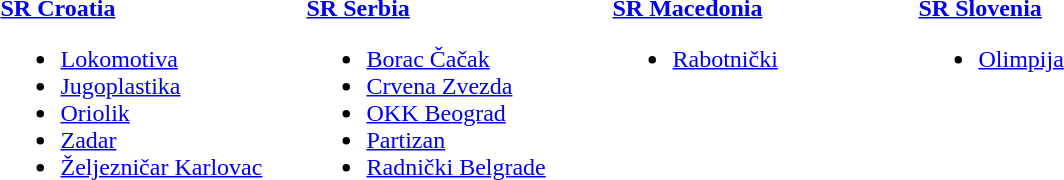<table>
<tr>
<td style="width:200px; vertical-align:top;"><strong> <a href='#'>SR Croatia</a></strong><br><ul><li><a href='#'>Lokomotiva</a></li><li><a href='#'>Jugoplastika</a></li><li><a href='#'>Oriolik</a></li><li><a href='#'>Zadar</a></li><li><a href='#'>Željezničar Karlovac</a></li></ul></td>
<td style="width:200px; vertical-align:top;"><strong> <a href='#'>SR Serbia</a></strong><br><ul><li><a href='#'>Borac Čačak</a></li><li><a href='#'>Crvena Zvezda</a></li><li><a href='#'>OKK Beograd</a></li><li><a href='#'>Partizan</a></li><li><a href='#'>Radnički Belgrade</a></li></ul></td>
<td style="width:200px; vertical-align:top;"><strong> <a href='#'>SR Macedonia</a></strong><br><ul><li><a href='#'>Rabotnički</a></li></ul></td>
<td style="width:200px; vertical-align:top;"><strong> <a href='#'>SR Slovenia</a></strong><br><ul><li><a href='#'>Olimpija</a></li></ul></td>
</tr>
</table>
